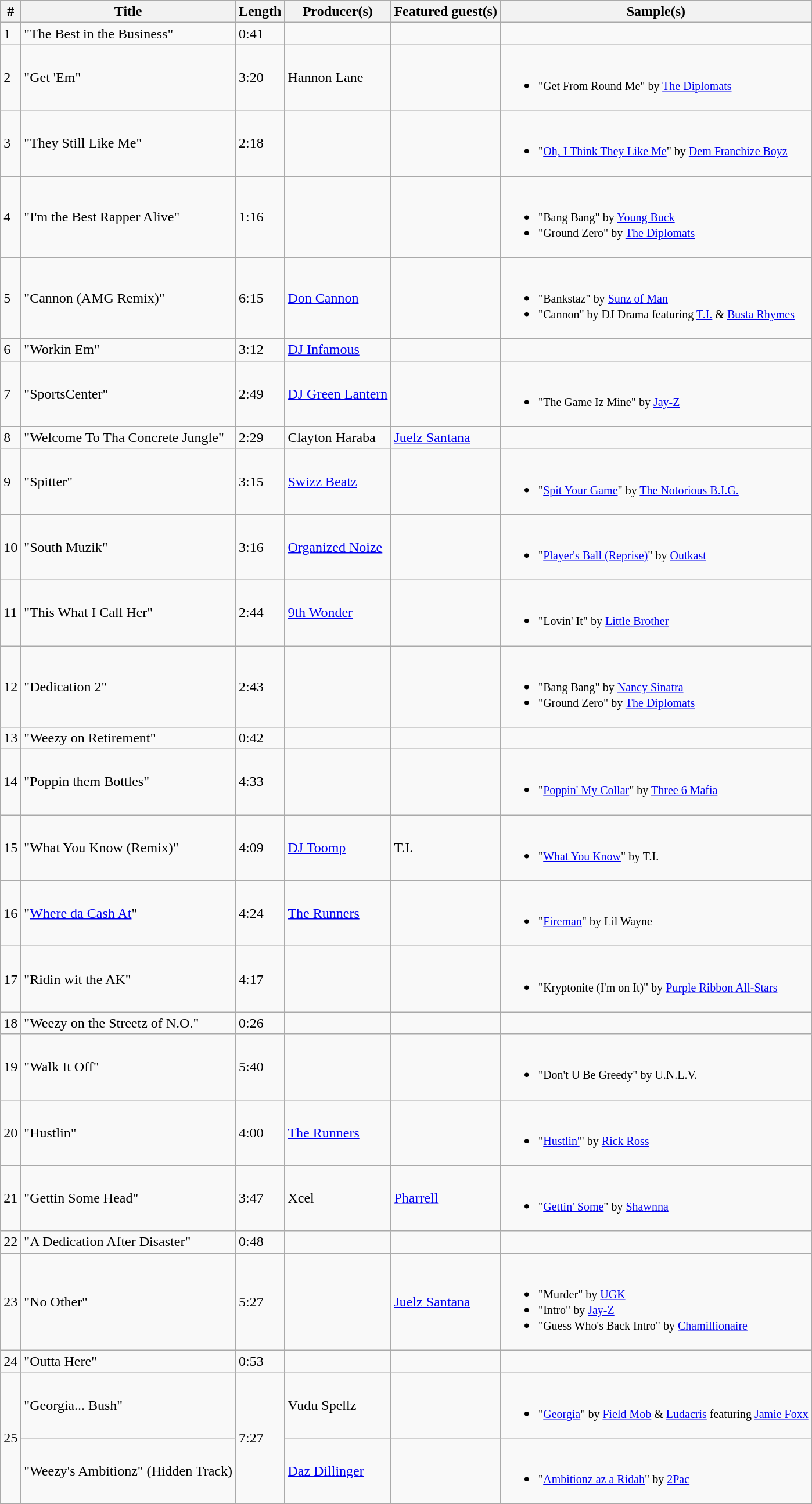<table class="wikitable">
<tr>
<th align="center">#</th>
<th align="center">Title</th>
<th align="center">Length</th>
<th align="center">Producer(s)</th>
<th align="center">Featured guest(s)</th>
<th align="center">Sample(s)</th>
</tr>
<tr>
<td>1</td>
<td>"The Best in the Business"</td>
<td>0:41</td>
<td></td>
<td></td>
<td></td>
</tr>
<tr>
<td>2</td>
<td>"Get 'Em"</td>
<td>3:20</td>
<td>Hannon Lane</td>
<td></td>
<td><br><ul><li><small>"Get From Round Me" by <a href='#'>The Diplomats</a></small></li></ul></td>
</tr>
<tr>
<td>3</td>
<td>"They Still Like Me"</td>
<td>2:18</td>
<td></td>
<td></td>
<td><br><ul><li><small>"<a href='#'>Oh, I Think They Like Me</a>" by <a href='#'>Dem Franchize Boyz</a></small></li></ul></td>
</tr>
<tr>
<td>4</td>
<td>"I'm the Best Rapper Alive"</td>
<td>1:16</td>
<td></td>
<td></td>
<td><br><ul><li><small>"Bang Bang" by <a href='#'>Young Buck</a></small></li><li><small>"Ground Zero" by <a href='#'>The Diplomats</a></small></li></ul></td>
</tr>
<tr>
<td>5</td>
<td>"Cannon (AMG Remix)"</td>
<td>6:15</td>
<td><a href='#'>Don Cannon</a></td>
<td></td>
<td><br><ul><li><small>"Bankstaz" by <a href='#'>Sunz of Man</a></small></li><li><small>"Cannon" by DJ Drama featuring <a href='#'>T.I.</a> & <a href='#'>Busta Rhymes</a></small></li></ul></td>
</tr>
<tr>
<td>6</td>
<td>"Workin Em"</td>
<td>3:12</td>
<td><a href='#'>DJ Infamous</a></td>
<td></td>
<td></td>
</tr>
<tr>
<td>7</td>
<td>"SportsCenter"</td>
<td>2:49</td>
<td><a href='#'>DJ Green Lantern</a></td>
<td></td>
<td><br><ul><li><small>"The Game Iz Mine" by <a href='#'>Jay-Z</a></small></li></ul></td>
</tr>
<tr>
<td>8</td>
<td>"Welcome To Tha Concrete Jungle"</td>
<td>2:29</td>
<td>Clayton Haraba</td>
<td><a href='#'>Juelz Santana</a></td>
<td></td>
</tr>
<tr>
<td>9</td>
<td>"Spitter"</td>
<td>3:15</td>
<td><a href='#'>Swizz Beatz</a></td>
<td></td>
<td><br><ul><li><small>"<a href='#'>Spit Your Game</a>" by <a href='#'>The Notorious B.I.G.</a></small></li></ul></td>
</tr>
<tr>
<td>10</td>
<td>"South Muzik"</td>
<td>3:16</td>
<td><a href='#'>Organized Noize</a></td>
<td></td>
<td><br><ul><li><small>"<a href='#'>Player's Ball (Reprise)</a>" by <a href='#'>Outkast</a></small></li></ul></td>
</tr>
<tr>
<td>11</td>
<td>"This What I Call Her"</td>
<td>2:44</td>
<td><a href='#'>9th Wonder</a></td>
<td></td>
<td><br><ul><li><small>"Lovin' It" by <a href='#'>Little Brother</a></small></li></ul></td>
</tr>
<tr>
<td>12</td>
<td>"Dedication 2"</td>
<td>2:43</td>
<td></td>
<td></td>
<td><br><ul><li><small>"Bang Bang" by <a href='#'>Nancy Sinatra</a></small></li><li><small>"Ground Zero" by <a href='#'>The Diplomats</a></small></li></ul></td>
</tr>
<tr>
<td>13</td>
<td>"Weezy on Retirement"</td>
<td>0:42</td>
<td></td>
<td></td>
<td></td>
</tr>
<tr>
<td>14</td>
<td>"Poppin them Bottles"</td>
<td>4:33</td>
<td></td>
<td></td>
<td><br><ul><li><small>"<a href='#'>Poppin' My Collar</a>" by <a href='#'>Three 6 Mafia</a></small></li></ul></td>
</tr>
<tr>
<td>15</td>
<td>"What You Know (Remix)"</td>
<td>4:09</td>
<td><a href='#'>DJ Toomp</a></td>
<td>T.I.</td>
<td><br><ul><li><small>"<a href='#'>What You Know</a>" by T.I.</small></li></ul></td>
</tr>
<tr>
<td>16</td>
<td>"<a href='#'>Where da Cash At</a>"</td>
<td>4:24</td>
<td><a href='#'>The Runners</a></td>
<td></td>
<td><br><ul><li><small>"<a href='#'>Fireman</a>" by Lil Wayne</small></li></ul></td>
</tr>
<tr>
<td>17</td>
<td>"Ridin wit the AK"</td>
<td>4:17</td>
<td></td>
<td></td>
<td><br><ul><li><small>"Kryptonite (I'm on It)" by <a href='#'>Purple Ribbon All-Stars</a></small></li></ul></td>
</tr>
<tr>
<td>18</td>
<td>"Weezy on the Streetz of N.O."</td>
<td>0:26</td>
<td></td>
<td></td>
<td></td>
</tr>
<tr>
<td>19</td>
<td>"Walk It Off"</td>
<td>5:40</td>
<td></td>
<td></td>
<td><br><ul><li><small>"Don't U Be Greedy" by U.N.L.V.</small></li></ul></td>
</tr>
<tr>
<td>20</td>
<td>"Hustlin"</td>
<td>4:00</td>
<td><a href='#'>The Runners</a></td>
<td></td>
<td><br><ul><li><small>"<a href='#'>Hustlin'</a>" by <a href='#'>Rick Ross</a></small></li></ul></td>
</tr>
<tr>
<td>21</td>
<td>"Gettin Some Head"</td>
<td>3:47</td>
<td>Xcel</td>
<td><a href='#'>Pharrell</a></td>
<td><br><ul><li><small>"<a href='#'>Gettin' Some</a>" by <a href='#'>Shawnna</a></small></li></ul></td>
</tr>
<tr>
<td>22</td>
<td>"A Dedication After Disaster"</td>
<td>0:48</td>
<td></td>
<td></td>
<td></td>
</tr>
<tr>
<td>23</td>
<td>"No Other"</td>
<td>5:27</td>
<td></td>
<td><a href='#'>Juelz Santana</a></td>
<td><br><ul><li><small>"Murder" by <a href='#'>UGK</a></small></li><li><small>"Intro" by <a href='#'>Jay-Z</a></small></li><li><small>"Guess Who's Back Intro" by <a href='#'>Chamillionaire</a></small></li></ul></td>
</tr>
<tr>
<td>24</td>
<td>"Outta Here"</td>
<td>0:53</td>
<td></td>
<td></td>
<td></td>
</tr>
<tr>
<td rowspan="2">25</td>
<td>"Georgia... Bush"</td>
<td rowspan="2">7:27</td>
<td>Vudu Spellz</td>
<td></td>
<td><br><ul><li><small>"<a href='#'>Georgia</a>" by <a href='#'>Field Mob</a> & <a href='#'>Ludacris</a> featuring <a href='#'>Jamie Foxx</a></small></li></ul></td>
</tr>
<tr>
<td>"Weezy's Ambitionz" (Hidden Track)</td>
<td><a href='#'>Daz Dillinger</a></td>
<td></td>
<td><br><ul><li><small>"<a href='#'>Ambitionz az a Ridah</a>" by <a href='#'>2Pac</a></small></li></ul></td>
</tr>
</table>
